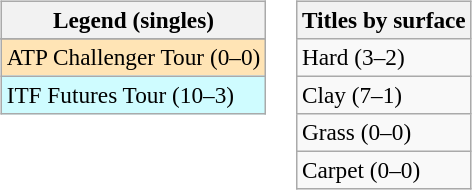<table>
<tr valign=top>
<td><br><table class=wikitable style=font-size:97%>
<tr>
<th>Legend (singles)</th>
</tr>
<tr bgcolor=e5d1cb>
</tr>
<tr bgcolor=moccasin>
<td>ATP Challenger Tour (0–0)</td>
</tr>
<tr bgcolor=cffcff>
<td>ITF Futures Tour (10–3)</td>
</tr>
</table>
</td>
<td><br><table class=wikitable style=font-size:97%>
<tr>
<th>Titles by surface</th>
</tr>
<tr>
<td>Hard (3–2)</td>
</tr>
<tr>
<td>Clay (7–1)</td>
</tr>
<tr>
<td>Grass (0–0)</td>
</tr>
<tr>
<td>Carpet (0–0)</td>
</tr>
</table>
</td>
</tr>
</table>
